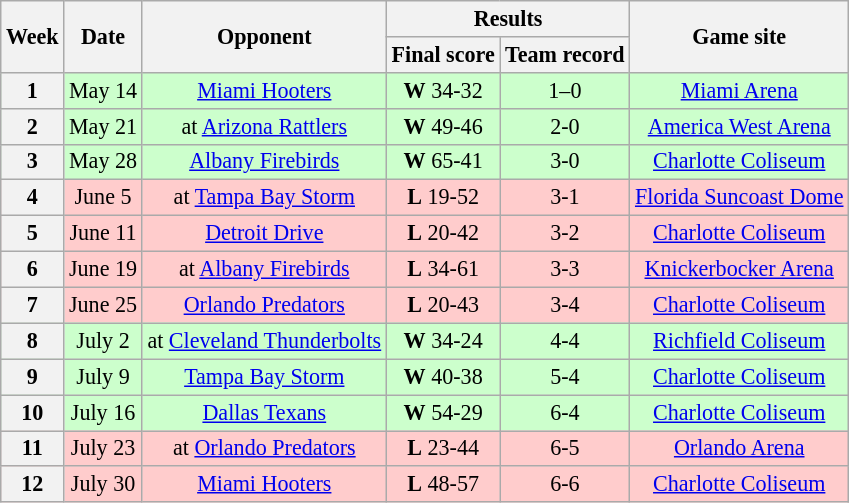<table class="wikitable" style="font-size: 92%;" "align=center">
<tr>
<th rowspan="2">Week</th>
<th rowspan="2">Date</th>
<th rowspan="2">Opponent</th>
<th colspan="2">Results</th>
<th rowspan="2">Game site</th>
</tr>
<tr>
<th>Final score</th>
<th>Team record</th>
</tr>
<tr style="background:#cfc">
<th>1</th>
<td style="text-align:center;">May 14</td>
<td style="text-align:center;"><a href='#'>Miami Hooters</a></td>
<td style="text-align:center;"><strong>W</strong> 34-32</td>
<td style="text-align:center;">1–0</td>
<td style="text-align:center;"><a href='#'>Miami Arena</a></td>
</tr>
<tr style="background:#cfc">
<th>2</th>
<td style="text-align:center;">May 21</td>
<td style="text-align:center;">at <a href='#'>Arizona Rattlers</a></td>
<td style="text-align:center;"><strong>W</strong> 49-46</td>
<td style="text-align:center;">2-0</td>
<td style="text-align:center;"><a href='#'>America West Arena</a></td>
</tr>
<tr style="background:#cfc">
<th>3</th>
<td style="text-align:center;">May 28</td>
<td style="text-align:center;"><a href='#'>Albany Firebirds</a></td>
<td style="text-align:center;"><strong>W</strong> 65-41</td>
<td style="text-align:center;">3-0</td>
<td style="text-align:center;"><a href='#'>Charlotte Coliseum</a></td>
</tr>
<tr style="background:#fcc">
<th>4</th>
<td style="text-align:center;">June 5</td>
<td style="text-align:center;">at <a href='#'>Tampa Bay Storm</a></td>
<td style="text-align:center;"><strong>L</strong> 19-52</td>
<td style="text-align:center;">3-1</td>
<td style="text-align:center;"><a href='#'>Florida Suncoast Dome</a></td>
</tr>
<tr style="background:#fcc">
<th>5</th>
<td style="text-align:center;">June 11</td>
<td style="text-align:center;"><a href='#'>Detroit Drive</a></td>
<td style="text-align:center;"><strong>L</strong> 20-42</td>
<td style="text-align:center;">3-2</td>
<td style="text-align:center;"><a href='#'>Charlotte Coliseum</a></td>
</tr>
<tr style="background:#fcc">
<th>6</th>
<td style="text-align:center;">June 19</td>
<td style="text-align:center;">at <a href='#'>Albany Firebirds</a></td>
<td style="text-align:center;"><strong>L</strong> 34-61</td>
<td style="text-align:center;">3-3</td>
<td style="text-align:center;"><a href='#'>Knickerbocker Arena</a></td>
</tr>
<tr style="background:#fcc">
<th>7</th>
<td style="text-align:center;">June 25</td>
<td style="text-align:center;"><a href='#'>Orlando Predators</a></td>
<td style="text-align:center;"><strong>L</strong> 20-43</td>
<td style="text-align:center;">3-4</td>
<td style="text-align:center;"><a href='#'>Charlotte Coliseum</a></td>
</tr>
<tr style="background:#cfc">
<th>8</th>
<td style="text-align:center;">July 2</td>
<td style="text-align:center;">at <a href='#'>Cleveland Thunderbolts</a></td>
<td style="text-align:center;"><strong>W</strong> 34-24</td>
<td style="text-align:center;">4-4</td>
<td style="text-align:center;"><a href='#'>Richfield Coliseum</a></td>
</tr>
<tr style="background:#cfc">
<th>9</th>
<td style="text-align:center;">July 9</td>
<td style="text-align:center;"><a href='#'>Tampa Bay Storm</a></td>
<td style="text-align:center;"><strong>W</strong> 40-38</td>
<td style="text-align:center;">5-4</td>
<td style="text-align:center;"><a href='#'>Charlotte Coliseum</a></td>
</tr>
<tr style="background:#cfc">
<th>10</th>
<td style="text-align:center;">July 16</td>
<td style="text-align:center;"><a href='#'>Dallas Texans</a></td>
<td style="text-align:center;"><strong>W</strong> 54-29</td>
<td style="text-align:center;">6-4</td>
<td style="text-align:center;"><a href='#'>Charlotte Coliseum</a></td>
</tr>
<tr style="background:#fcc">
<th>11</th>
<td style="text-align:center;">July 23</td>
<td style="text-align:center;">at <a href='#'>Orlando Predators</a></td>
<td style="text-align:center;"><strong>L</strong> 23-44</td>
<td style="text-align:center;">6-5</td>
<td style="text-align:center;"><a href='#'>Orlando Arena</a></td>
</tr>
<tr style="background:#fcc">
<th>12</th>
<td style="text-align:center;">July 30</td>
<td style="text-align:center;"><a href='#'>Miami Hooters</a></td>
<td style="text-align:center;"><strong>L</strong> 48-57</td>
<td style="text-align:center;">6-6</td>
<td style="text-align:center;"><a href='#'>Charlotte Coliseum</a></td>
</tr>
</table>
